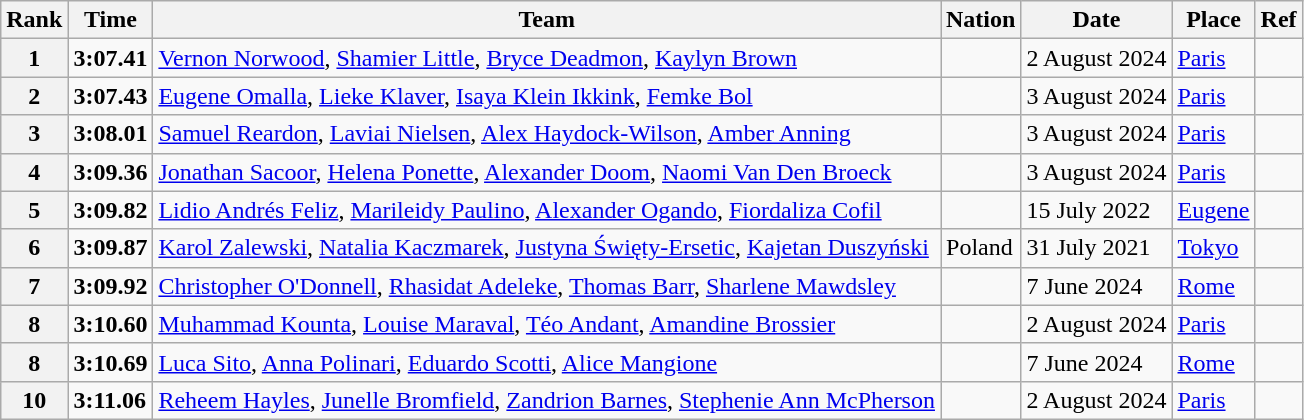<table class="wikitable">
<tr>
<th>Rank</th>
<th>Time</th>
<th>Team</th>
<th>Nation</th>
<th>Date</th>
<th>Place</th>
<th>Ref</th>
</tr>
<tr>
<th>1</th>
<td><strong>3:07.41</strong></td>
<td><a href='#'>Vernon Norwood</a>, <a href='#'>Shamier Little</a>, <a href='#'>Bryce Deadmon</a>, <a href='#'>Kaylyn Brown</a></td>
<td></td>
<td>2 August 2024</td>
<td><a href='#'>Paris</a></td>
<td></td>
</tr>
<tr>
<th>2</th>
<td><strong>3:07.43</strong></td>
<td><a href='#'>Eugene Omalla</a>, <a href='#'>Lieke Klaver</a>, <a href='#'>Isaya Klein Ikkink</a>, <a href='#'>Femke Bol</a></td>
<td></td>
<td>3 August 2024</td>
<td><a href='#'>Paris</a></td>
<td></td>
</tr>
<tr>
<th>3</th>
<td><strong>3:08.01</strong></td>
<td><a href='#'>Samuel Reardon</a>, <a href='#'>Laviai Nielsen</a>, <a href='#'>Alex Haydock-Wilson</a>, <a href='#'>Amber Anning</a></td>
<td></td>
<td>3 August 2024</td>
<td><a href='#'>Paris</a></td>
<td></td>
</tr>
<tr>
<th>4</th>
<td><strong>3:09.36</strong></td>
<td><a href='#'>Jonathan Sacoor</a>, <a href='#'>Helena Ponette</a>, <a href='#'>Alexander Doom</a>, <a href='#'>Naomi Van Den Broeck</a></td>
<td></td>
<td>3 August 2024</td>
<td><a href='#'>Paris</a></td>
<td></td>
</tr>
<tr>
<th>5</th>
<td><strong>3:09.82</strong></td>
<td><a href='#'>Lidio Andrés Feliz</a>, <a href='#'>Marileidy Paulino</a>, <a href='#'>Alexander Ogando</a>, <a href='#'>Fiordaliza Cofil</a></td>
<td></td>
<td>15 July 2022</td>
<td><a href='#'>Eugene</a></td>
<td></td>
</tr>
<tr>
<th>6</th>
<td><strong>3:09.87</strong></td>
<td><a href='#'>Karol Zalewski</a>, <a href='#'>Natalia Kaczmarek</a>, <a href='#'>Justyna Święty-Ersetic</a>, <a href='#'>Kajetan Duszyński</a></td>
<td> Poland</td>
<td>31 July 2021</td>
<td><a href='#'>Tokyo</a></td>
<td></td>
</tr>
<tr>
<th>7</th>
<td><strong>3:09.92</strong></td>
<td><a href='#'>Christopher O'Donnell</a>, <a href='#'>Rhasidat Adeleke</a>, <a href='#'>Thomas Barr</a>, <a href='#'>Sharlene Mawdsley</a></td>
<td></td>
<td>7 June 2024</td>
<td><a href='#'>Rome</a></td>
<td></td>
</tr>
<tr>
<th>8</th>
<td><strong>3:10.60</strong></td>
<td><a href='#'>Muhammad Kounta</a>, <a href='#'>Louise Maraval</a>, <a href='#'>Téo Andant</a>, <a href='#'>Amandine Brossier</a></td>
<td></td>
<td>2 August 2024</td>
<td><a href='#'>Paris</a></td>
<td></td>
</tr>
<tr>
<th>8</th>
<td><strong>3:10.69</strong></td>
<td><a href='#'>Luca Sito</a>, <a href='#'>Anna Polinari</a>, <a href='#'>Eduardo Scotti</a>, <a href='#'>Alice Mangione</a></td>
<td></td>
<td>7 June 2024</td>
<td><a href='#'>Rome</a></td>
<td></td>
</tr>
<tr>
<th>10</th>
<td><strong>3:11.06</strong></td>
<td><a href='#'>Reheem Hayles</a>, <a href='#'>Junelle Bromfield</a>, <a href='#'>Zandrion Barnes</a>, <a href='#'>Stephenie Ann McPherson</a></td>
<td></td>
<td>2 August 2024</td>
<td><a href='#'>Paris</a></td>
<td></td>
</tr>
</table>
